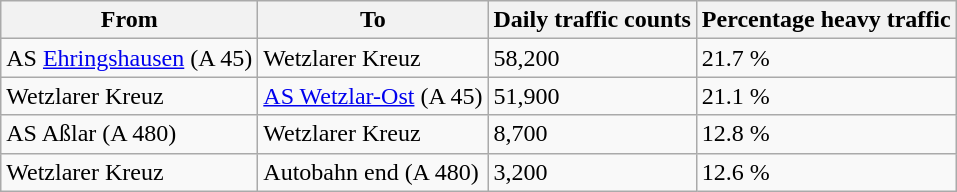<table class="wikitable">
<tr>
<th>From</th>
<th>To</th>
<th>Daily traffic counts</th>
<th>Percentage heavy traffic</th>
</tr>
<tr>
<td>AS <a href='#'>Ehringshausen</a> (A 45)</td>
<td>Wetzlarer Kreuz</td>
<td><div>58,200</div></td>
<td><div>21.7 %</div></td>
</tr>
<tr>
<td>Wetzlarer Kreuz</td>
<td><a href='#'>AS Wetzlar-Ost</a> (A 45)</td>
<td><div>51,900</div></td>
<td><div>21.1 %</div></td>
</tr>
<tr>
<td>AS Aßlar (A 480)</td>
<td>Wetzlarer Kreuz</td>
<td><div>8,700</div></td>
<td><div>12.8 %</div></td>
</tr>
<tr>
<td>Wetzlarer Kreuz</td>
<td>Autobahn end (A 480)</td>
<td><div>3,200</div></td>
<td><div>12.6 %</div></td>
</tr>
</table>
